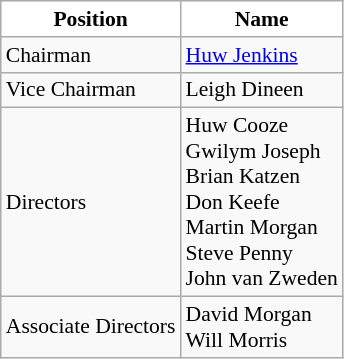<table class="wikitable"  style="text-align:left; font-size:90%; ">
<tr>
<th style="background:white; color:black;">Position</th>
<th style="background:white; color:black;">Name</th>
</tr>
<tr>
<td>Chairman</td>
<td> <a href='#'>Huw Jenkins</a></td>
</tr>
<tr>
<td>Vice Chairman</td>
<td> Leigh Dineen</td>
</tr>
<tr>
<td>Directors</td>
<td> Huw Cooze<br> Gwilym Joseph<br> Brian Katzen<br> Don Keefe<br> Martin Morgan<br> Steve Penny<br> John van Zweden</td>
</tr>
<tr>
<td>Associate Directors</td>
<td> David Morgan<br> Will Morris</td>
</tr>
</table>
